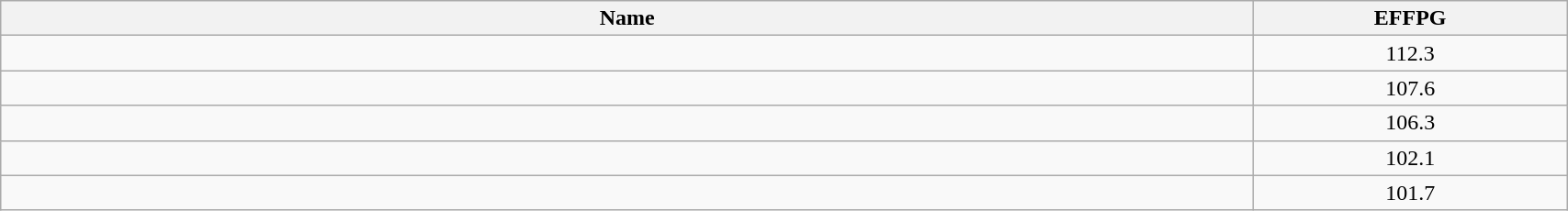<table class=wikitable width="90%">
<tr>
<th width="80%">Name</th>
<th width="20%">EFFPG</th>
</tr>
<tr>
<td></td>
<td align=center>112.3</td>
</tr>
<tr>
<td></td>
<td align=center>107.6</td>
</tr>
<tr>
<td></td>
<td align=center>106.3</td>
</tr>
<tr>
<td></td>
<td align=center>102.1</td>
</tr>
<tr>
<td></td>
<td align=center>101.7</td>
</tr>
</table>
